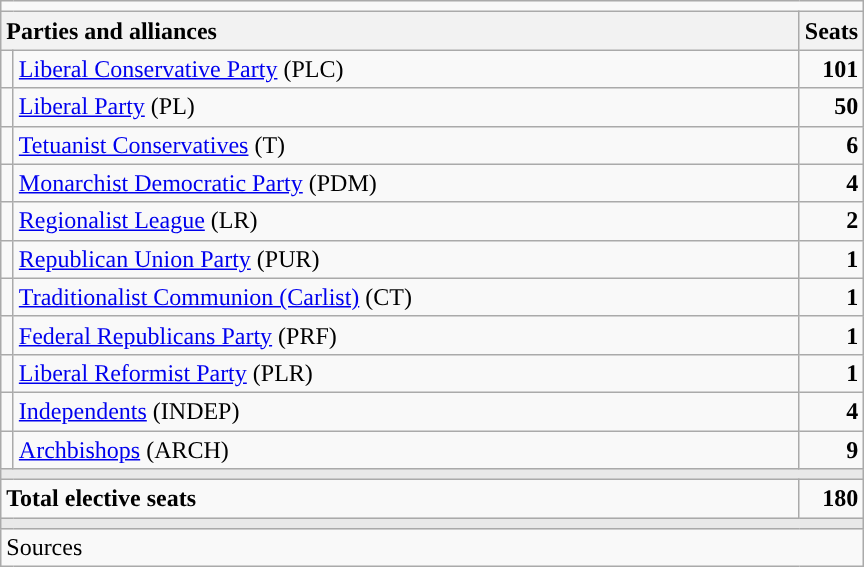<table class="wikitable" style="text-align:right;">
<tr>
<td colspan="3"></td>
</tr>
<tr>
<th style="text-align:left;" colspan="2" width="525">Parties and alliances</th>
<th width="35">Seats</th>
</tr>
<tr>
<td width="1" style="color:inherit;background:"></td>
<td align="left"><a href='#'>Liberal Conservative Party</a> (PLC)</td>
<td><strong>101</strong></td>
</tr>
<tr>
<td style="color:inherit;background:"></td>
<td align="left"><a href='#'>Liberal Party</a> (PL)</td>
<td><strong>50</strong></td>
</tr>
<tr>
<td style="color:inherit;background:"></td>
<td align="left"><a href='#'>Tetuanist Conservatives</a> (T)</td>
<td><strong>6</strong></td>
</tr>
<tr>
<td style="color:inherit;background:"></td>
<td align="left"><a href='#'>Monarchist Democratic Party</a> (PDM)</td>
<td><strong>4</strong></td>
</tr>
<tr>
<td style="color:inherit;background:"></td>
<td align="left"><a href='#'>Regionalist League</a> (LR)</td>
<td><strong>2</strong></td>
</tr>
<tr>
<td style="color:inherit;background:"></td>
<td align="left"><a href='#'>Republican Union Party</a> (PUR)</td>
<td><strong>1</strong></td>
</tr>
<tr>
<td style="color:inherit;background:"></td>
<td align="left"><a href='#'>Traditionalist Communion (Carlist)</a> (CT)</td>
<td><strong>1</strong></td>
</tr>
<tr>
<td style="color:inherit;background:"></td>
<td align="left"><a href='#'>Federal Republicans Party</a> (PRF)</td>
<td><strong>1</strong></td>
</tr>
<tr>
<td style="color:inherit;background:"></td>
<td align="left"><a href='#'>Liberal Reformist Party</a> (PLR)</td>
<td><strong>1</strong></td>
</tr>
<tr>
<td style="color:inherit;background:"></td>
<td align="left"><a href='#'>Independents</a> (INDEP)</td>
<td><strong>4</strong></td>
</tr>
<tr>
<td style="color:inherit;background:"></td>
<td align="left"><a href='#'>Archbishops</a> (ARCH)</td>
<td><strong>9</strong></td>
</tr>
<tr>
<td colspan="3" bgcolor="#E9E9E9"></td>
</tr>
<tr style="font-weight:bold;">
<td align="left" colspan="2">Total elective seats</td>
<td>180</td>
</tr>
<tr>
<td colspan="3" bgcolor="#E9E9E9"></td>
</tr>
<tr>
<td align="left" colspan="3">Sources</td>
</tr>
</table>
